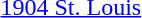<table>
<tr>
<td><a href='#'>1904 St. Louis</a><br></td>
<td></td>
<td></td>
<td></td>
</tr>
</table>
